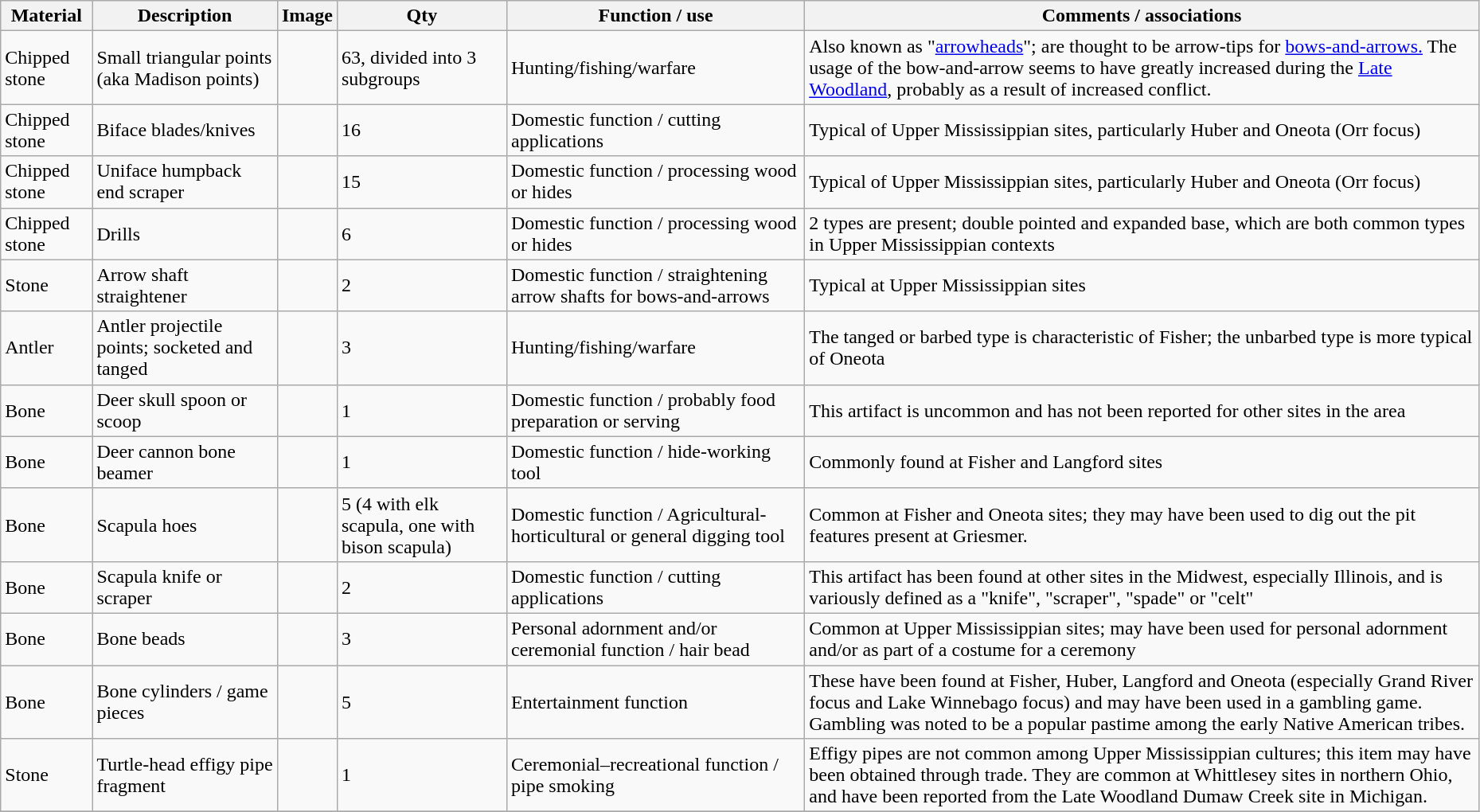<table class="wikitable sortable" style="width:98%">
<tr>
<th>Material</th>
<th>Description</th>
<th>Image</th>
<th>Qty</th>
<th>Function / use</th>
<th>Comments / associations</th>
</tr>
<tr>
<td>Chipped stone</td>
<td>Small triangular points (aka Madison points)</td>
<td></td>
<td>63, divided into 3 subgroups</td>
<td>Hunting/fishing/warfare</td>
<td>Also known as "<a href='#'>arrowheads</a>"; are thought to be arrow-tips for <a href='#'>bows-and-arrows.</a>  The usage of the bow-and-arrow seems to have greatly increased during the <a href='#'>Late Woodland</a>, probably as a result of increased conflict.</td>
</tr>
<tr>
<td>Chipped stone</td>
<td>Biface blades/knives</td>
<td></td>
<td>16</td>
<td>Domestic function / cutting applications</td>
<td>Typical of Upper Mississippian sites, particularly Huber and Oneota (Orr focus)</td>
</tr>
<tr>
<td>Chipped stone</td>
<td>Uniface humpback end scraper</td>
<td></td>
<td>15</td>
<td>Domestic function / processing wood or hides</td>
<td>Typical of Upper Mississippian sites, particularly Huber and Oneota (Orr focus)</td>
</tr>
<tr>
<td>Chipped stone</td>
<td>Drills</td>
<td></td>
<td>6</td>
<td>Domestic function / processing wood or hides</td>
<td>2 types are present; double pointed and expanded base, which are both common types in Upper Mississippian contexts</td>
</tr>
<tr>
<td>Stone</td>
<td>Arrow shaft straightener</td>
<td></td>
<td>2</td>
<td>Domestic function / straightening arrow shafts for bows-and-arrows</td>
<td>Typical at Upper Mississippian sites</td>
</tr>
<tr>
<td>Antler</td>
<td>Antler projectile points; socketed and tanged</td>
<td></td>
<td>3</td>
<td>Hunting/fishing/warfare</td>
<td>The tanged or barbed type is characteristic of Fisher; the unbarbed type is more typical of Oneota</td>
</tr>
<tr>
<td>Bone</td>
<td>Deer skull spoon or scoop</td>
<td></td>
<td>1</td>
<td>Domestic function / probably food preparation or serving</td>
<td>This artifact is uncommon and has not been reported for other sites in the area</td>
</tr>
<tr>
<td>Bone</td>
<td>Deer cannon bone beamer</td>
<td></td>
<td>1</td>
<td>Domestic function / hide-working tool</td>
<td>Commonly found at Fisher and Langford sites</td>
</tr>
<tr>
<td>Bone</td>
<td>Scapula hoes</td>
<td></td>
<td>5 (4 with elk scapula, one with bison scapula)</td>
<td>Domestic function / Agricultural-horticultural or general digging tool</td>
<td>Common at Fisher and Oneota sites; they may have been used to dig out the pit features present at Griesmer.</td>
</tr>
<tr>
<td>Bone</td>
<td>Scapula knife or scraper</td>
<td></td>
<td>2</td>
<td>Domestic function / cutting applications</td>
<td>This artifact has been found at other sites in the Midwest, especially Illinois, and is variously defined as a "knife", "scraper", "spade" or "celt"</td>
</tr>
<tr>
<td>Bone</td>
<td>Bone beads</td>
<td></td>
<td>3</td>
<td>Personal adornment and/or ceremonial function / hair bead</td>
<td>Common at Upper Mississippian sites; may have been used for personal adornment and/or as part of a costume for a ceremony</td>
</tr>
<tr>
<td>Bone</td>
<td>Bone cylinders / game pieces</td>
<td></td>
<td>5</td>
<td>Entertainment function</td>
<td>These have been found at Fisher, Huber, Langford and Oneota (especially Grand River focus and Lake Winnebago focus) and may have been used in a gambling game.  Gambling was noted to be a popular pastime among the early Native American tribes.</td>
</tr>
<tr>
<td>Stone</td>
<td>Turtle-head effigy pipe fragment</td>
<td></td>
<td>1</td>
<td>Ceremonial–recreational function / pipe smoking</td>
<td>Effigy pipes are not common among Upper Mississippian cultures; this item may have been obtained through trade.  They are common at Whittlesey sites in northern Ohio, and have been reported from the Late Woodland Dumaw Creek site in Michigan.</td>
</tr>
<tr>
</tr>
</table>
